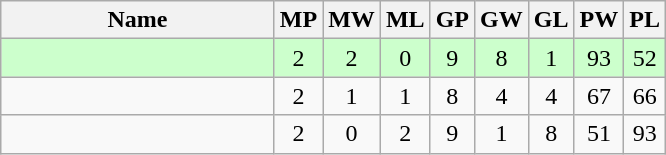<table class=wikitable style="text-align:center">
<tr>
<th width=175>Name</th>
<th width=20>MP</th>
<th width=20>MW</th>
<th width=20>ML</th>
<th width=20>GP</th>
<th width=20>GW</th>
<th width=20>GL</th>
<th width=20>PW</th>
<th width=20>PL</th>
</tr>
<tr style="background-color:#ccffcc;">
<td style="text-align:left;"><strong></strong></td>
<td>2</td>
<td>2</td>
<td>0</td>
<td>9</td>
<td>8</td>
<td>1</td>
<td>93</td>
<td>52</td>
</tr>
<tr>
<td style="text-align:left;"></td>
<td>2</td>
<td>1</td>
<td>1</td>
<td>8</td>
<td>4</td>
<td>4</td>
<td>67</td>
<td>66</td>
</tr>
<tr>
<td style="text-align:left;"></td>
<td>2</td>
<td>0</td>
<td>2</td>
<td>9</td>
<td>1</td>
<td>8</td>
<td>51</td>
<td>93</td>
</tr>
</table>
